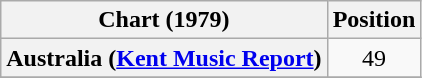<table class="wikitable sortable plainrowheaders">
<tr>
<th scope="col">Chart (1979)</th>
<th scope="col">Position</th>
</tr>
<tr>
<th scope="row">Australia (<a href='#'>Kent Music Report</a>)</th>
<td style="text-align:center;">49</td>
</tr>
<tr>
</tr>
</table>
